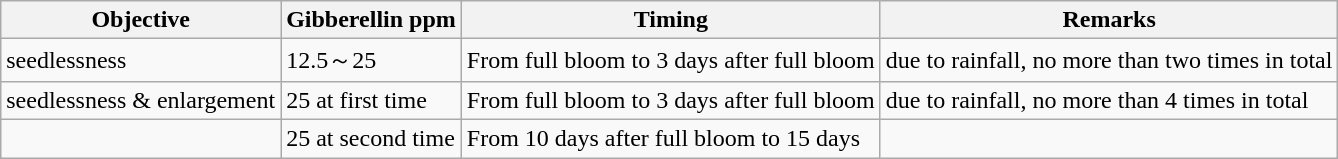<table class="wikitable">
<tr>
<th>Objective</th>
<th>Gibberellin ppm</th>
<th>Timing</th>
<th>Remarks</th>
</tr>
<tr>
<td>seedlessness</td>
<td>12.5～25</td>
<td>From full bloom to 3 days after full bloom</td>
<td>due to rainfall, no more than two times in total</td>
</tr>
<tr>
<td>seedlessness & enlargement</td>
<td>25 at first time</td>
<td>From full bloom to 3 days after full bloom</td>
<td>due to rainfall, no more than 4 times in total</td>
</tr>
<tr>
<td></td>
<td>25 at second time</td>
<td>From 10 days after full bloom to 15 days</td>
<td></td>
</tr>
</table>
